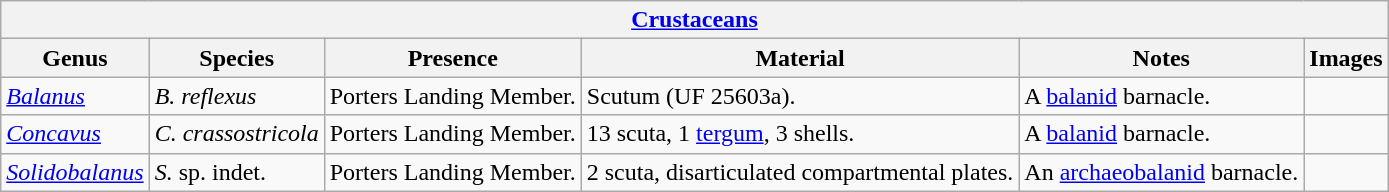<table class="wikitable" align="center">
<tr>
<th colspan="6" align="center"><strong><a href='#'>Crustaceans</a></strong></th>
</tr>
<tr>
<th>Genus</th>
<th>Species</th>
<th>Presence</th>
<th><strong>Material</strong></th>
<th>Notes</th>
<th>Images</th>
</tr>
<tr>
<td><em><a href='#'>Balanus</a></em></td>
<td><em>B. reflexus</em></td>
<td>Porters Landing Member.</td>
<td>Scutum (UF 25603a).</td>
<td>A <a href='#'>balanid</a> barnacle.</td>
<td></td>
</tr>
<tr>
<td><em><a href='#'>Concavus</a></em></td>
<td><em>C. crassostricola</em></td>
<td>Porters Landing Member.</td>
<td>13 scuta, 1 <a href='#'>tergum</a>, 3 shells.</td>
<td>A <a href='#'>balanid</a> barnacle.</td>
<td></td>
</tr>
<tr>
<td><em><a href='#'>Solidobalanus</a></em></td>
<td><em>S.</em> sp. indet.</td>
<td>Porters Landing Member.</td>
<td>2 scuta, disarticulated compartmental plates.</td>
<td>An <a href='#'>archaeobalanid</a> barnacle.</td>
<td></td>
</tr>
</table>
